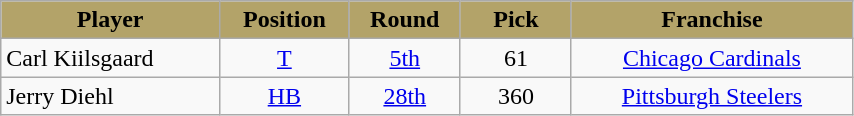<table class="wikitable" style="text-align:center" width="45%">
<tr style="background:#B3A369;color:black;">
<td><strong>Player</strong></td>
<td><strong>Position</strong></td>
<td><strong>Round</strong></td>
<td>  <strong>Pick</strong>  </td>
<td><strong>Franchise</strong></td>
</tr>
<tr>
<td align=left>Carl Kiilsgaard</td>
<td><a href='#'>T</a></td>
<td><a href='#'>5th</a></td>
<td>61</td>
<td><a href='#'>Chicago Cardinals</a></td>
</tr>
<tr>
<td align=left>Jerry Diehl</td>
<td><a href='#'>HB</a></td>
<td><a href='#'>28th</a></td>
<td>360</td>
<td> <a href='#'>Pittsburgh Steelers</a> </td>
</tr>
</table>
